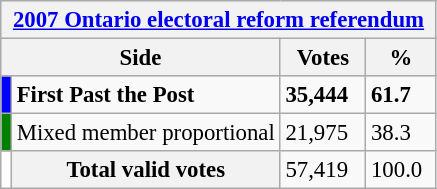<table class="wikitable" style="font-size: 95%; clear:both">
<tr style="background-color:#E9E9E9">
<th colspan=4><a href='#'>2007 Ontario electoral reform referendum</a></th>
</tr>
<tr style="background-color:#E9E9E9">
<th colspan=2 style="width: 130px">Side</th>
<th style="width: 50px">Votes</th>
<th style="width: 40px">%</th>
</tr>
<tr>
<td bgcolor="blue"></td>
<td><strong>First Past the Post</strong></td>
<td><strong>35,444</strong></td>
<td><strong>61.7</strong></td>
</tr>
<tr>
<td bgcolor="green"></td>
<td>Mixed member proportional</td>
<td>21,975</td>
<td>38.3</td>
</tr>
<tr>
<td bgcolor="white"></td>
<th>Total valid votes</th>
<td>57,419</td>
<td>100.0</td>
</tr>
</table>
